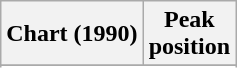<table class="wikitable sortable plainrowheaders">
<tr>
<th scope="col">Chart (1990)</th>
<th scope="col">Peak<br>position</th>
</tr>
<tr>
</tr>
<tr>
</tr>
<tr>
</tr>
<tr>
</tr>
</table>
